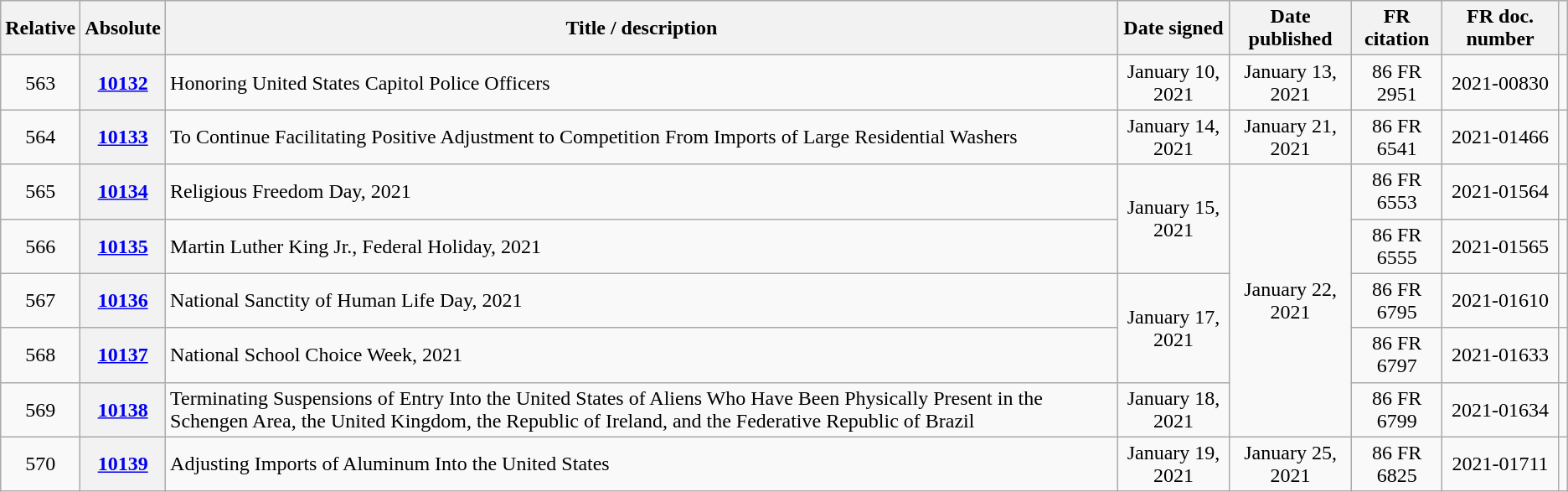<table class="wikitable sortable">
<tr style="text-align:center">
<th>Relative </th>
<th>Absolute </th>
<th>Title / description</th>
<th>Date signed</th>
<th>Date published</th>
<th>FR citation</th>
<th>FR doc. number</th>
<th class="unsortable"></th>
</tr>
<tr style="text-align:center">
<td>563</td>
<th><a href='#'>10132</a></th>
<td style="text-align:left">Honoring United States Capitol Police Officers</td>
<td>January 10, 2021</td>
<td>January 13, 2021</td>
<td>86 FR 2951</td>
<td>2021-00830</td>
<td></td>
</tr>
<tr style="text-align:center">
<td>564</td>
<th><a href='#'>10133</a></th>
<td style="text-align:left">To Continue Facilitating Positive Adjustment to Competition From Imports of Large Residential Washers</td>
<td>January 14, 2021</td>
<td>January 21, 2021</td>
<td>86 FR 6541</td>
<td>2021-01466</td>
<td></td>
</tr>
<tr style="text-align:center">
<td>565</td>
<th><a href='#'>10134</a></th>
<td style="text-align:left">Religious Freedom Day, 2021</td>
<td rowspan=2>January 15, 2021</td>
<td rowspan=5>January 22, 2021</td>
<td>86 FR 6553</td>
<td>2021-01564</td>
<td></td>
</tr>
<tr style="text-align:center">
<td>566</td>
<th><a href='#'>10135</a></th>
<td style="text-align:left">Martin Luther King Jr., Federal Holiday, 2021</td>
<td>86 FR 6555</td>
<td>2021-01565</td>
<td></td>
</tr>
<tr style="text-align:center">
<td>567</td>
<th><a href='#'>10136</a></th>
<td style="text-align:left">National Sanctity of Human Life Day, 2021</td>
<td rowspan=2>January 17, 2021</td>
<td>86 FR 6795</td>
<td>2021-01610</td>
<td></td>
</tr>
<tr style="text-align:center">
<td>568</td>
<th><a href='#'>10137</a></th>
<td style="text-align:left">National School Choice Week, 2021</td>
<td>86 FR 6797</td>
<td>2021-01633</td>
<td></td>
</tr>
<tr style="text-align:center">
<td>569</td>
<th><a href='#'>10138</a></th>
<td style="text-align:left">Terminating Suspensions of Entry Into the United States of Aliens Who Have Been Physically Present in the Schengen Area, the United Kingdom, the Republic of Ireland, and the Federative Republic of Brazil</td>
<td>January 18, 2021</td>
<td>86 FR 6799</td>
<td>2021-01634</td>
<td></td>
</tr>
<tr style="text-align:center">
<td>570</td>
<th><a href='#'>10139</a></th>
<td style="text-align:left">Adjusting Imports of Aluminum Into the United States</td>
<td>January 19, 2021</td>
<td>January 25, 2021</td>
<td>86 FR 6825</td>
<td>2021-01711</td>
<td></td>
</tr>
</table>
